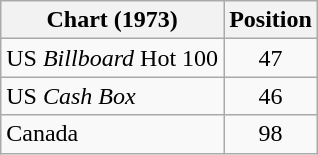<table class="wikitable sortable">
<tr>
<th>Chart (1973)</th>
<th>Position</th>
</tr>
<tr>
<td>US <em>Billboard</em> Hot 100</td>
<td style="text-align:center;">47</td>
</tr>
<tr>
<td>US <em>Cash Box</em></td>
<td style="text-align:center;">46</td>
</tr>
<tr>
<td>Canada</td>
<td style="text-align:center;">98</td>
</tr>
</table>
